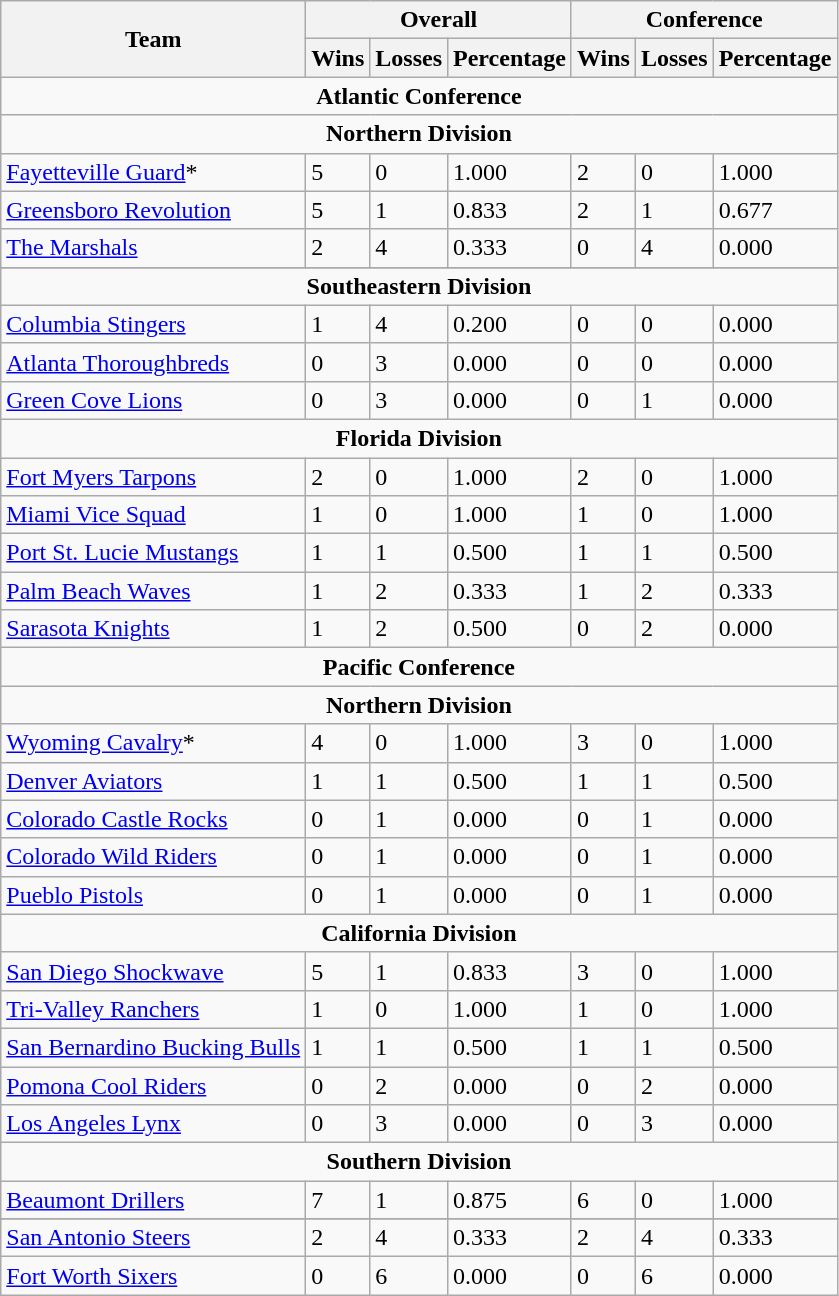<table class="wikitable">
<tr>
<th rowspan="2" align="center">Team</th>
<th colspan="3" align="center">Overall</th>
<th colspan="3" align="center">Conference</th>
</tr>
<tr>
<th>Wins</th>
<th>Losses</th>
<th>Percentage</th>
<th>Wins</th>
<th>Losses</th>
<th>Percentage</th>
</tr>
<tr>
<td colspan="7" align="center"><strong>Atlantic Conference</strong></td>
</tr>
<tr>
<td colspan="7" align="center"><strong>Northern Division</strong></td>
</tr>
<tr>
<td><a href='#'>Fayetteville Guard</a>*</td>
<td>5</td>
<td>0</td>
<td>1.000</td>
<td>2</td>
<td>0</td>
<td>1.000</td>
</tr>
<tr>
<td><a href='#'>Greensboro Revolution</a></td>
<td>5</td>
<td>1</td>
<td>0.833</td>
<td>2</td>
<td>1</td>
<td>0.677</td>
</tr>
<tr>
<td><a href='#'>The Marshals</a></td>
<td>2</td>
<td>4</td>
<td>0.333</td>
<td>0</td>
<td>4</td>
<td>0.000</td>
</tr>
<tr>
</tr>
<tr>
<td colspan="7" align="center"><strong>Southeastern Division</strong></td>
</tr>
<tr>
<td><a href='#'>Columbia Stingers</a></td>
<td>1</td>
<td>4</td>
<td>0.200</td>
<td>0</td>
<td>0</td>
<td>0.000</td>
</tr>
<tr>
<td><a href='#'>Atlanta Thoroughbreds</a></td>
<td>0</td>
<td>3</td>
<td>0.000</td>
<td>0</td>
<td>0</td>
<td>0.000</td>
</tr>
<tr>
<td><a href='#'>Green Cove Lions</a></td>
<td>0</td>
<td>3</td>
<td>0.000</td>
<td>0</td>
<td>1</td>
<td>0.000</td>
</tr>
<tr>
<td colspan="7" align="center"><strong>Florida Division</strong></td>
</tr>
<tr>
<td><a href='#'>Fort Myers Tarpons</a></td>
<td>2</td>
<td>0</td>
<td>1.000</td>
<td>2</td>
<td>0</td>
<td>1.000</td>
</tr>
<tr>
<td><a href='#'>Miami Vice Squad</a></td>
<td>1</td>
<td>0</td>
<td>1.000</td>
<td>1</td>
<td>0</td>
<td>1.000</td>
</tr>
<tr>
<td><a href='#'>Port St. Lucie Mustangs</a></td>
<td>1</td>
<td>1</td>
<td>0.500</td>
<td>1</td>
<td>1</td>
<td>0.500</td>
</tr>
<tr>
<td><a href='#'>Palm Beach Waves</a></td>
<td>1</td>
<td>2</td>
<td>0.333</td>
<td>1</td>
<td>2</td>
<td>0.333</td>
</tr>
<tr>
<td><a href='#'>Sarasota Knights</a></td>
<td>1</td>
<td>2</td>
<td>0.500</td>
<td>0</td>
<td>2</td>
<td>0.000</td>
</tr>
<tr>
<td colspan="7" align="center"><strong>Pacific Conference</strong></td>
</tr>
<tr>
<td colspan="7" align="center"><strong>Northern Division</strong></td>
</tr>
<tr>
<td><a href='#'>Wyoming Cavalry</a>*</td>
<td>4</td>
<td>0</td>
<td>1.000</td>
<td>3</td>
<td>0</td>
<td>1.000</td>
</tr>
<tr>
<td><a href='#'>Denver Aviators</a></td>
<td>1</td>
<td>1</td>
<td>0.500</td>
<td>1</td>
<td>1</td>
<td>0.500</td>
</tr>
<tr>
<td><a href='#'>Colorado Castle Rocks</a></td>
<td>0</td>
<td>1</td>
<td>0.000</td>
<td>0</td>
<td>1</td>
<td>0.000</td>
</tr>
<tr>
<td><a href='#'>Colorado Wild Riders</a></td>
<td>0</td>
<td>1</td>
<td>0.000</td>
<td>0</td>
<td>1</td>
<td>0.000</td>
</tr>
<tr>
<td><a href='#'>Pueblo Pistols</a></td>
<td>0</td>
<td>1</td>
<td>0.000</td>
<td>0</td>
<td>1</td>
<td>0.000</td>
</tr>
<tr>
<td colspan="7" align="center"><strong>California Division</strong></td>
</tr>
<tr>
<td><a href='#'>San Diego Shockwave</a></td>
<td>5</td>
<td>1</td>
<td>0.833</td>
<td>3</td>
<td>0</td>
<td>1.000</td>
</tr>
<tr>
<td><a href='#'>Tri-Valley Ranchers</a></td>
<td>1</td>
<td>0</td>
<td>1.000</td>
<td>1</td>
<td>0</td>
<td>1.000</td>
</tr>
<tr>
<td><a href='#'>San Bernardino Bucking Bulls</a></td>
<td>1</td>
<td>1</td>
<td>0.500</td>
<td>1</td>
<td>1</td>
<td>0.500</td>
</tr>
<tr>
<td><a href='#'>Pomona Cool Riders</a></td>
<td>0</td>
<td>2</td>
<td>0.000</td>
<td>0</td>
<td>2</td>
<td>0.000</td>
</tr>
<tr>
<td><a href='#'>Los Angeles Lynx</a></td>
<td>0</td>
<td>3</td>
<td>0.000</td>
<td>0</td>
<td>3</td>
<td>0.000</td>
</tr>
<tr>
<td colspan="7" align="center"><strong>Southern Division</strong></td>
</tr>
<tr>
<td><a href='#'>Beaumont Drillers</a></td>
<td>7</td>
<td>1</td>
<td>0.875</td>
<td>6</td>
<td>0</td>
<td>1.000</td>
</tr>
<tr>
</tr>
<tr>
<td><a href='#'>San Antonio Steers</a></td>
<td>2</td>
<td>4</td>
<td>0.333</td>
<td>2</td>
<td>4</td>
<td>0.333</td>
</tr>
<tr>
<td><a href='#'>Fort Worth Sixers</a></td>
<td>0</td>
<td>6</td>
<td>0.000</td>
<td>0</td>
<td>6</td>
<td>0.000</td>
</tr>
</table>
